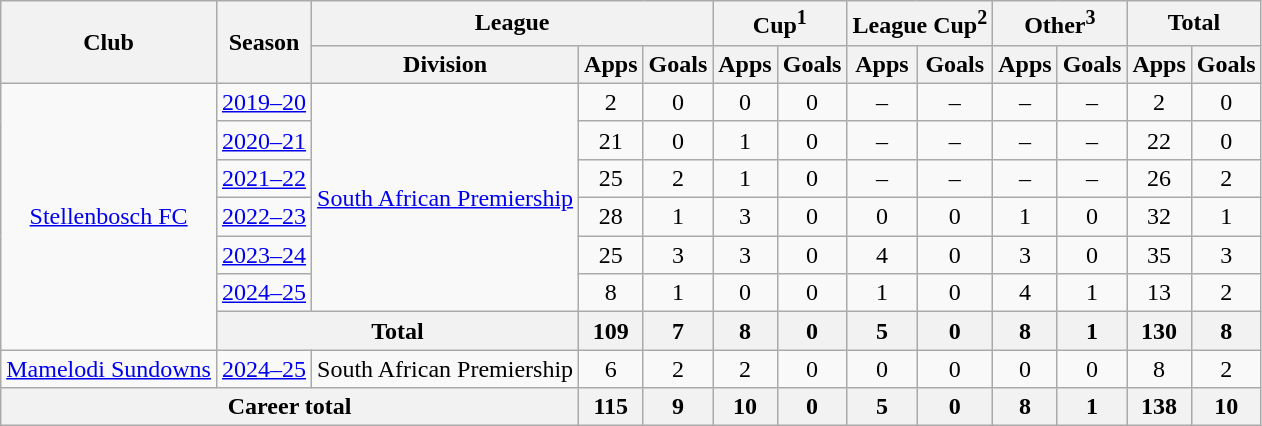<table class="wikitable" style="text-align: center;">
<tr>
<th rowspan=2>Club</th>
<th rowspan=2>Season</th>
<th colspan=3>League</th>
<th colspan=2>Cup<sup>1</sup></th>
<th colspan=2>League Cup<sup>2</sup></th>
<th colspan=2>Other<sup>3</sup></th>
<th colspan=2>Total</th>
</tr>
<tr>
<th>Division</th>
<th>Apps</th>
<th>Goals</th>
<th>Apps</th>
<th>Goals</th>
<th>Apps</th>
<th>Goals</th>
<th>Apps</th>
<th>Goals</th>
<th>Apps</th>
<th>Goals</th>
</tr>
<tr>
<td rowspan="7"><a href='#'>Stellenbosch FC</a></td>
<td><a href='#'>2019–20</a></td>
<td rowspan="6"><a href='#'>South African Premiership</a></td>
<td>2</td>
<td>0</td>
<td>0</td>
<td>0</td>
<td>–</td>
<td>–</td>
<td>–</td>
<td>–</td>
<td>2</td>
<td>0</td>
</tr>
<tr>
<td><a href='#'>2020–21</a></td>
<td>21</td>
<td>0</td>
<td>1</td>
<td>0</td>
<td>–</td>
<td>–</td>
<td>–</td>
<td>–</td>
<td>22</td>
<td>0</td>
</tr>
<tr>
<td><a href='#'>2021–22</a></td>
<td>25</td>
<td>2</td>
<td>1</td>
<td>0</td>
<td>–</td>
<td>–</td>
<td>–</td>
<td>–</td>
<td>26</td>
<td>2</td>
</tr>
<tr>
<td><a href='#'>2022–23</a></td>
<td>28</td>
<td>1</td>
<td>3</td>
<td>0</td>
<td>0</td>
<td>0</td>
<td>1</td>
<td>0</td>
<td>32</td>
<td>1</td>
</tr>
<tr>
<td><a href='#'>2023–24</a></td>
<td>25</td>
<td>3</td>
<td>3</td>
<td>0</td>
<td>4</td>
<td>0</td>
<td>3</td>
<td>0</td>
<td>35</td>
<td>3</td>
</tr>
<tr>
<td><a href='#'>2024–25</a></td>
<td>8</td>
<td>1</td>
<td>0</td>
<td>0</td>
<td>1</td>
<td>0</td>
<td>4</td>
<td>1</td>
<td>13</td>
<td>2</td>
</tr>
<tr>
<th colspan=2>Total</th>
<th>109</th>
<th>7</th>
<th>8</th>
<th>0</th>
<th>5</th>
<th>0</th>
<th>8</th>
<th>1</th>
<th>130</th>
<th>8</th>
</tr>
<tr>
<td><a href='#'>Mamelodi Sundowns</a></td>
<td><a href='#'>2024–25</a></td>
<td>South African Premiership</td>
<td>6</td>
<td>2</td>
<td>2</td>
<td>0</td>
<td>0</td>
<td>0</td>
<td>0</td>
<td>0</td>
<td>8</td>
<td>2</td>
</tr>
<tr>
<th colspan="3">Career total</th>
<th>115</th>
<th>9</th>
<th>10</th>
<th>0</th>
<th>5</th>
<th>0</th>
<th>8</th>
<th>1</th>
<th>138</th>
<th>10</th>
</tr>
</table>
